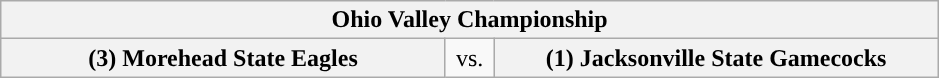<table class="wikitable">
<tr>
<th style="width: 604px;" colspan=3>Ohio Valley Championship</th>
</tr>
<tr>
<th style="width: 289px; ">(3) Morehead State Eagles</th>
<td style="width: 25px; text-align:center">vs.</td>
<th style="width: 289px; ">(1) Jacksonville State Gamecocks</th>
</tr>
</table>
